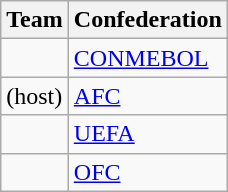<table class="wikitable sortable" style="text-align: left;">
<tr>
<th>Team</th>
<th>Confederation</th>
</tr>
<tr>
<td></td>
<td><a href='#'>CONMEBOL</a></td>
</tr>
<tr>
<td> (host)</td>
<td><a href='#'>AFC</a></td>
</tr>
<tr>
<td></td>
<td><a href='#'>UEFA</a></td>
</tr>
<tr>
<td></td>
<td><a href='#'>OFC</a></td>
</tr>
</table>
